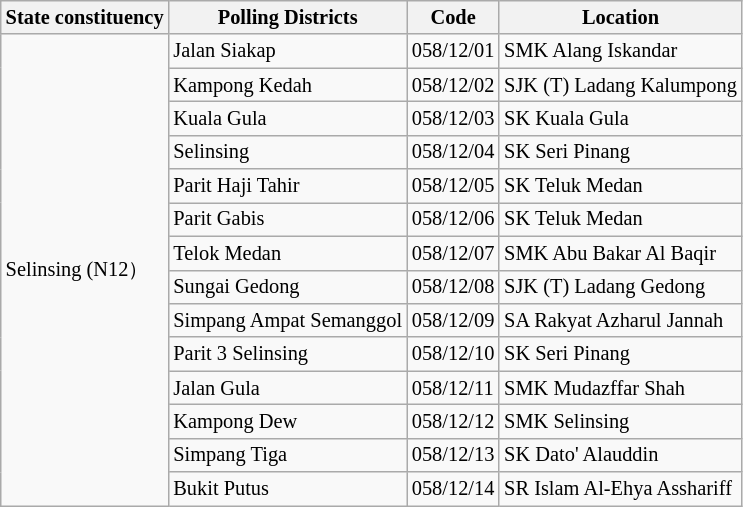<table class="wikitable sortable mw-collapsible" style="white-space:nowrap;font-size:85%">
<tr>
<th>State constituency</th>
<th>Polling Districts</th>
<th>Code</th>
<th>Location</th>
</tr>
<tr>
<td rowspan="14">Selinsing (N12）</td>
<td>Jalan Siakap</td>
<td>058/12/01</td>
<td>SMK Alang Iskandar</td>
</tr>
<tr>
<td>Kampong Kedah</td>
<td>058/12/02</td>
<td>SJK (T) Ladang Kalumpong</td>
</tr>
<tr>
<td>Kuala Gula</td>
<td>058/12/03</td>
<td>SK Kuala Gula</td>
</tr>
<tr>
<td>Selinsing</td>
<td>058/12/04</td>
<td>SK Seri Pinang</td>
</tr>
<tr>
<td>Parit Haji Tahir</td>
<td>058/12/05</td>
<td>SK Teluk Medan</td>
</tr>
<tr>
<td>Parit Gabis</td>
<td>058/12/06</td>
<td>SK Teluk Medan</td>
</tr>
<tr>
<td>Telok Medan</td>
<td>058/12/07</td>
<td>SMK Abu Bakar Al Baqir</td>
</tr>
<tr>
<td>Sungai Gedong</td>
<td>058/12/08</td>
<td>SJK (T) Ladang Gedong</td>
</tr>
<tr>
<td>Simpang Ampat Semanggol</td>
<td>058/12/09</td>
<td>SA Rakyat Azharul Jannah</td>
</tr>
<tr>
<td>Parit 3 Selinsing</td>
<td>058/12/10</td>
<td>SK Seri Pinang</td>
</tr>
<tr>
<td>Jalan Gula</td>
<td>058/12/11</td>
<td>SMK Mudazffar Shah</td>
</tr>
<tr>
<td>Kampong Dew</td>
<td>058/12/12</td>
<td>SMK Selinsing</td>
</tr>
<tr>
<td>Simpang Tiga</td>
<td>058/12/13</td>
<td>SK Dato' Alauddin</td>
</tr>
<tr>
<td>Bukit Putus</td>
<td>058/12/14</td>
<td>SR Islam Al-Ehya Asshariff</td>
</tr>
</table>
